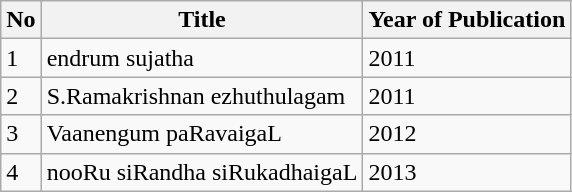<table class="wikitable">
<tr>
<th>No</th>
<th>Title</th>
<th>Year of Publication</th>
</tr>
<tr>
<td>1</td>
<td>endrum sujatha</td>
<td>2011</td>
</tr>
<tr>
<td>2</td>
<td>S.Ramakrishnan ezhuthulagam</td>
<td>2011</td>
</tr>
<tr>
<td>3</td>
<td>Vaanengum paRavaigaL</td>
<td>2012</td>
</tr>
<tr>
<td>4</td>
<td>nooRu siRandha siRukadhaigaL</td>
<td>2013</td>
</tr>
</table>
